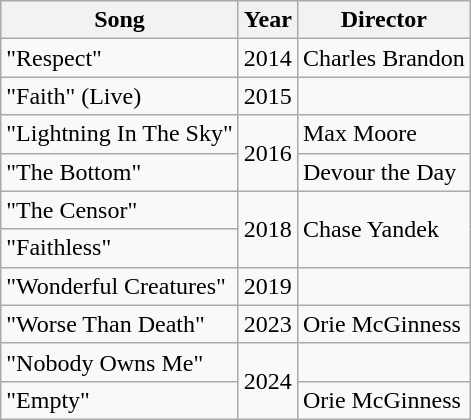<table class="wikitable">
<tr>
<th>Song</th>
<th>Year</th>
<th>Director</th>
</tr>
<tr>
<td>"Respect"</td>
<td>2014</td>
<td>Charles Brandon</td>
</tr>
<tr>
<td>"Faith" (Live)</td>
<td>2015</td>
<td></td>
</tr>
<tr>
<td>"Lightning In The Sky"</td>
<td rowspan="2">2016</td>
<td>Max Moore</td>
</tr>
<tr>
<td>"The Bottom"</td>
<td>Devour the Day</td>
</tr>
<tr>
<td>"The Censor"</td>
<td rowspan="2">2018</td>
<td rowspan="2">Chase Yandek</td>
</tr>
<tr>
<td>"Faithless"</td>
</tr>
<tr>
<td>"Wonderful Creatures"</td>
<td>2019</td>
<td></td>
</tr>
<tr>
<td>"Worse Than Death"</td>
<td>2023</td>
<td>Orie McGinness</td>
</tr>
<tr>
<td>"Nobody Owns Me"</td>
<td rowspan="2">2024</td>
<td></td>
</tr>
<tr>
<td>"Empty"</td>
<td>Orie McGinness</td>
</tr>
</table>
